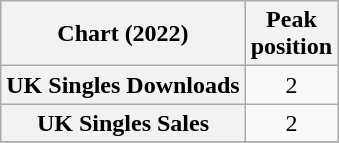<table class="wikitable sortable plainrowheaders" style="text-align:center">
<tr>
<th>Chart (2022)</th>
<th>Peak<br>position</th>
</tr>
<tr>
<th scope="row">UK Singles Downloads</th>
<td>2</td>
</tr>
<tr>
<th scope="row">UK Singles Sales</th>
<td>2</td>
</tr>
<tr>
</tr>
</table>
